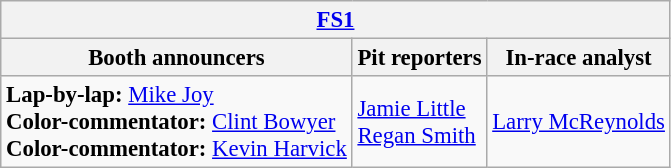<table class="wikitable" style="font-size: 95%">
<tr>
<th colspan="3"><a href='#'>FS1</a></th>
</tr>
<tr>
<th>Booth announcers</th>
<th>Pit reporters</th>
<th>In-race analyst</th>
</tr>
<tr>
<td><strong>Lap-by-lap:</strong> <a href='#'>Mike Joy</a><br><strong>Color-commentator:</strong> <a href='#'>Clint Bowyer</a><br><strong>Color-commentator:</strong> <a href='#'>Kevin Harvick</a></td>
<td><a href='#'>Jamie Little</a><br><a href='#'>Regan Smith</a></td>
<td><a href='#'>Larry McReynolds</a></td>
</tr>
</table>
